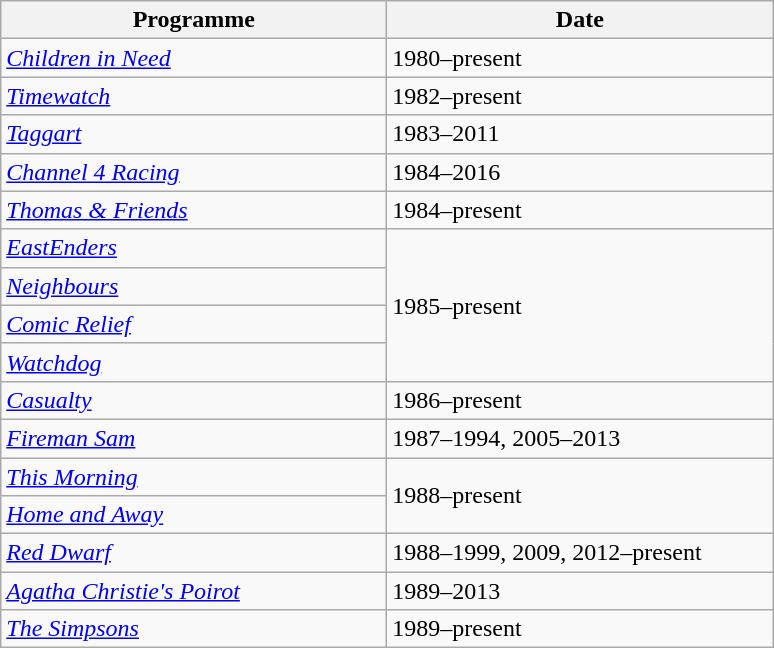<table class="wikitable">
<tr>
<th width=250>Programme</th>
<th width=250>Date</th>
</tr>
<tr>
<td><em><a href='#'>Children in Need</a></em></td>
<td>1980–present</td>
</tr>
<tr>
<td><em><a href='#'>Timewatch</a></em></td>
<td>1982–present</td>
</tr>
<tr>
<td><em><a href='#'>Taggart</a></em></td>
<td>1983–2011</td>
</tr>
<tr>
<td><em><a href='#'>Channel 4 Racing</a></em></td>
<td>1984–2016</td>
</tr>
<tr>
<td><em><a href='#'>Thomas & Friends</a></em></td>
<td>1984–present</td>
</tr>
<tr>
<td><em><a href='#'>EastEnders</a></em></td>
<td rowspan="4">1985–present</td>
</tr>
<tr>
<td><em><a href='#'>Neighbours</a></em></td>
</tr>
<tr>
<td><em><a href='#'>Comic Relief</a></em></td>
</tr>
<tr>
<td><em><a href='#'>Watchdog</a></em></td>
</tr>
<tr>
<td><em><a href='#'>Casualty</a></em></td>
<td>1986–present</td>
</tr>
<tr>
<td><em><a href='#'>Fireman Sam</a></em></td>
<td>1987–1994, 2005–2013</td>
</tr>
<tr>
<td><em><a href='#'>This Morning</a></em></td>
<td rowspan="2">1988–present</td>
</tr>
<tr>
<td><em><a href='#'>Home and Away</a></em></td>
</tr>
<tr>
<td><em><a href='#'>Red Dwarf</a></em></td>
<td>1988–1999, 2009, 2012–present</td>
</tr>
<tr>
<td><em><a href='#'>Agatha Christie's Poirot</a></em></td>
<td>1989–2013</td>
</tr>
<tr>
<td><em><a href='#'>The Simpsons</a></em></td>
<td>1989–present</td>
</tr>
</table>
